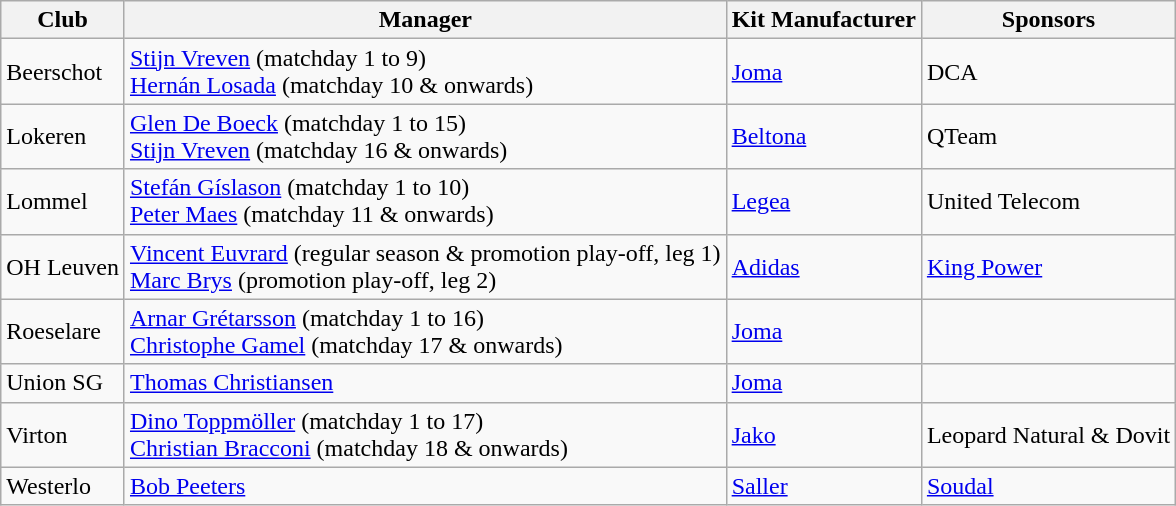<table class="wikitable sortable" style="text-align: left;">
<tr>
<th>Club</th>
<th>Manager</th>
<th>Kit Manufacturer</th>
<th>Sponsors</th>
</tr>
<tr>
<td>Beerschot</td>
<td> <a href='#'>Stijn Vreven</a> (matchday 1 to 9) <br>  <a href='#'>Hernán Losada</a> (matchday 10 & onwards)</td>
<td><a href='#'>Joma</a></td>
<td>DCA</td>
</tr>
<tr>
<td>Lokeren</td>
<td> <a href='#'>Glen De Boeck</a> (matchday 1 to 15) <br>  <a href='#'>Stijn Vreven</a> (matchday 16 & onwards)</td>
<td><a href='#'>Beltona</a></td>
<td>QTeam</td>
</tr>
<tr>
<td>Lommel</td>
<td> <a href='#'>Stefán Gíslason</a> (matchday 1 to 10) <br>  <a href='#'>Peter Maes</a> (matchday 11 & onwards)</td>
<td><a href='#'>Legea</a></td>
<td>United Telecom</td>
</tr>
<tr>
<td>OH Leuven</td>
<td> <a href='#'>Vincent Euvrard</a> (regular season & promotion play-off, leg 1)  <br>  <a href='#'>Marc Brys</a> (promotion play-off, leg 2)</td>
<td><a href='#'>Adidas</a></td>
<td><a href='#'>King Power</a></td>
</tr>
<tr>
<td>Roeselare</td>
<td> <a href='#'>Arnar Grétarsson</a> (matchday 1 to 16) <br>  <a href='#'>Christophe Gamel</a> (matchday 17 & onwards)</td>
<td><a href='#'>Joma</a></td>
<td></td>
</tr>
<tr>
<td>Union SG</td>
<td> <a href='#'>Thomas Christiansen</a></td>
<td><a href='#'>Joma</a></td>
<td></td>
</tr>
<tr>
<td>Virton</td>
<td> <a href='#'>Dino Toppmöller</a> (matchday 1 to 17) <br>  <a href='#'>Christian Bracconi</a> (matchday 18 & onwards)</td>
<td><a href='#'>Jako</a></td>
<td>Leopard Natural & Dovit</td>
</tr>
<tr>
<td>Westerlo</td>
<td> <a href='#'>Bob Peeters</a></td>
<td><a href='#'>Saller</a></td>
<td><a href='#'>Soudal</a></td>
</tr>
</table>
